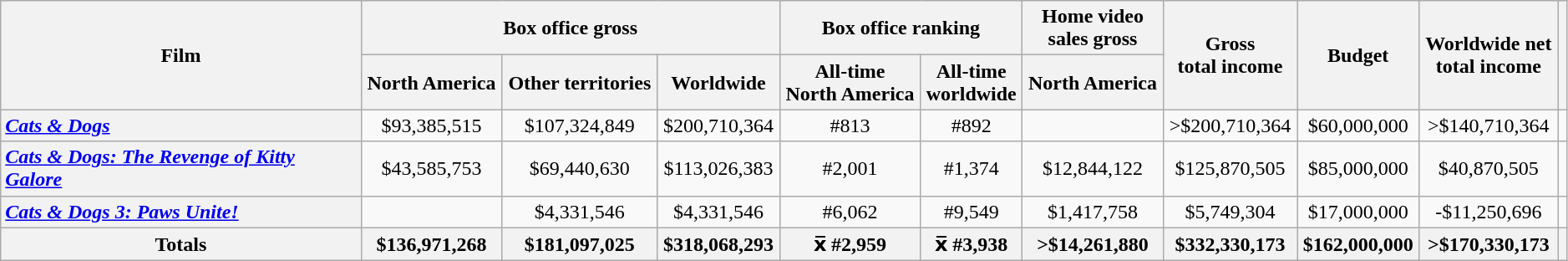<table class="wikitable sortable" width=99% border="1" style="text-align: center;">
<tr>
<th rowspan="2" style="width:23%;">Film</th>
<th colspan="3">Box office gross</th>
<th colspan="2">Box office ranking</th>
<th>Home video <br>sales gross</th>
<th rowspan="2">Gross<br>total income</th>
<th rowspan="2">Budget</th>
<th rowspan="2">Worldwide net<br>total income</th>
<th rowspan="2"></th>
</tr>
<tr>
<th>North America</th>
<th>Other territories</th>
<th>Worldwide</th>
<th>All-time <br>North America</th>
<th>All-time <br>worldwide</th>
<th>North America</th>
</tr>
<tr>
<th style="text-align: left;"><em><a href='#'>Cats & Dogs</a></em></th>
<td>$93,385,515</td>
<td>$107,324,849</td>
<td>$200,710,364</td>
<td>#813</td>
<td>#892</td>
<td></td>
<td>>$200,710,364</td>
<td>$60,000,000</td>
<td>>$140,710,364</td>
<td></td>
</tr>
<tr>
<th style="text-align: left;"><em><a href='#'>Cats & Dogs: The Revenge of Kitty Galore</a></em></th>
<td>$43,585,753</td>
<td>$69,440,630</td>
<td>$113,026,383</td>
<td>#2,001</td>
<td>#1,374</td>
<td>$12,844,122</td>
<td>$125,870,505</td>
<td>$85,000,000</td>
<td>$40,870,505</td>
<td></td>
</tr>
<tr>
<th style="text-align: left;"><em><a href='#'>Cats & Dogs 3: Paws Unite!</a></em></th>
<td></td>
<td>$4,331,546</td>
<td>$4,331,546</td>
<td>#6,062</td>
<td>#9,549</td>
<td>$1,417,758</td>
<td>$5,749,304</td>
<td>$17,000,000</td>
<td>-$11,250,696</td>
<td></td>
</tr>
<tr>
<th>Totals</th>
<th>$136,971,268</th>
<th>$181,097,025</th>
<th>$318,068,293</th>
<th>x̅ #2,959</th>
<th>x̅ #3,938</th>
<th>>$14,261,880</th>
<th>$332,330,173</th>
<th>$162,000,000</th>
<th>>$170,330,173</th>
<th></th>
</tr>
</table>
